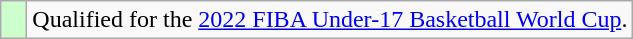<table class="wikitable">
<tr>
<td width=10px bgcolor="#ccffcc"></td>
<td>Qualified for the <a href='#'>2022 FIBA Under-17 Basketball World Cup</a>.</td>
</tr>
</table>
